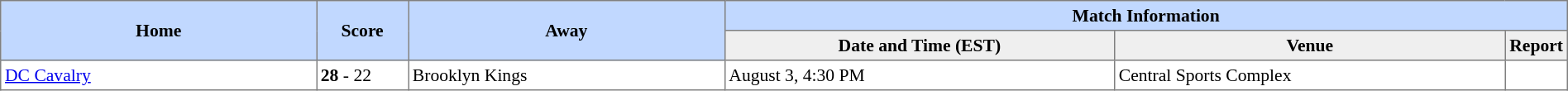<table border="1" cellpadding="3" cellspacing="0" style="border-collapse:collapse; font-size:90%; width:100%">
<tr style="background:#c1d8ff;">
<th rowspan="2" style="width:21%;">Home</th>
<th rowspan="2" style="width:6%;">Score</th>
<th rowspan="2" style="width:21%;">Away</th>
<th colspan="3">Match Information</th>
</tr>
<tr style="background:#efefef;">
<th width="26%">Date and Time (EST)</th>
<th width="26%">Venue</th>
<td><strong>Report</strong></td>
</tr>
<tr>
<td> <a href='#'>DC Cavalry</a></td>
<td><strong>28</strong> - 22</td>
<td> Brooklyn Kings</td>
<td>August 3, 4:30 PM</td>
<td>Central Sports Complex</td>
<td></td>
</tr>
</table>
